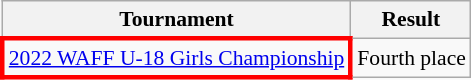<table class="wikitable" style="font-size:90%;">
<tr>
<th>Tournament</th>
<th>Result</th>
</tr>
<tr>
<td style="border: 3px solid red" scope="row"> <a href='#'>2022 WAFF U-18 Girls Championship</a></td>
<td>Fourth place</td>
</tr>
</table>
